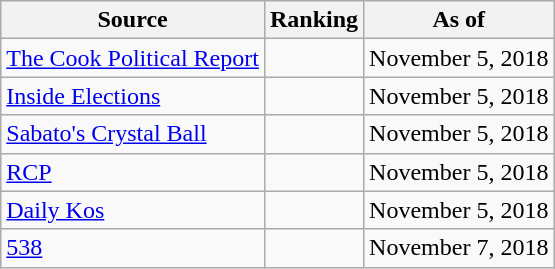<table class="wikitable" style="text-align:center">
<tr>
<th>Source</th>
<th>Ranking</th>
<th>As of</th>
</tr>
<tr>
<td align=left><a href='#'>The Cook Political Report</a></td>
<td></td>
<td>November 5, 2018</td>
</tr>
<tr>
<td align=left><a href='#'>Inside Elections</a></td>
<td></td>
<td>November 5, 2018</td>
</tr>
<tr>
<td align=left><a href='#'>Sabato's Crystal Ball</a></td>
<td></td>
<td>November 5, 2018</td>
</tr>
<tr>
<td align="left"><a href='#'>RCP</a></td>
<td></td>
<td>November 5, 2018</td>
</tr>
<tr>
<td align="left"><a href='#'>Daily Kos</a></td>
<td></td>
<td>November 5, 2018</td>
</tr>
<tr>
<td align="left"><a href='#'>538</a></td>
<td></td>
<td>November 7, 2018</td>
</tr>
</table>
